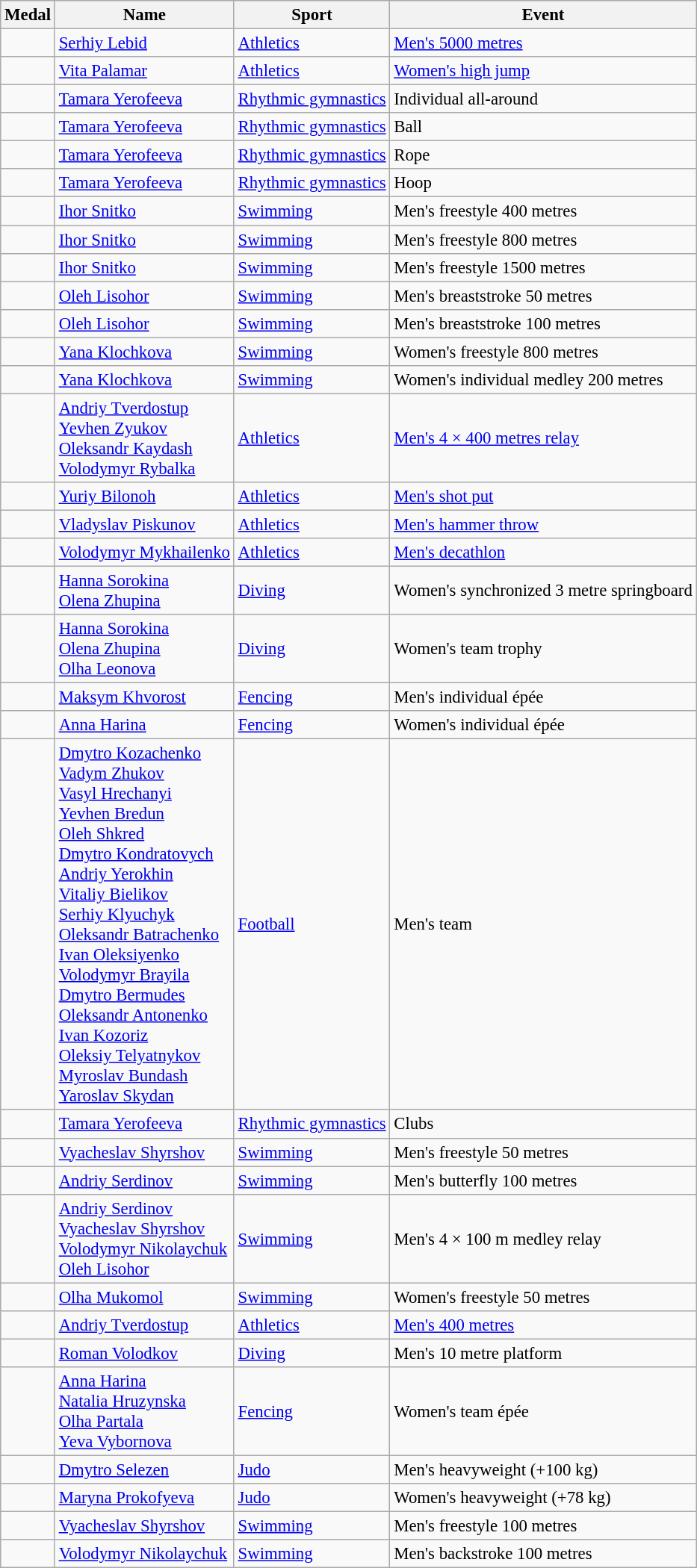<table class="wikitable sortable" style="font-size: 95%;">
<tr>
<th>Medal</th>
<th>Name</th>
<th>Sport</th>
<th>Event</th>
</tr>
<tr>
<td></td>
<td><a href='#'>Serhiy Lebid</a></td>
<td><a href='#'>Athletics</a></td>
<td><a href='#'>Men's 5000 metres</a></td>
</tr>
<tr>
<td></td>
<td><a href='#'>Vita Palamar</a></td>
<td><a href='#'>Athletics</a></td>
<td><a href='#'>Women's high jump</a></td>
</tr>
<tr>
<td></td>
<td><a href='#'>Tamara Yerofeeva</a></td>
<td><a href='#'>Rhythmic gymnastics</a></td>
<td>Individual all-around</td>
</tr>
<tr>
<td></td>
<td><a href='#'>Tamara Yerofeeva</a></td>
<td><a href='#'>Rhythmic gymnastics</a></td>
<td>Ball</td>
</tr>
<tr>
<td></td>
<td><a href='#'>Tamara Yerofeeva</a></td>
<td><a href='#'>Rhythmic gymnastics</a></td>
<td>Rope</td>
</tr>
<tr>
<td></td>
<td><a href='#'>Tamara Yerofeeva</a></td>
<td><a href='#'>Rhythmic gymnastics</a></td>
<td>Hoop</td>
</tr>
<tr>
<td></td>
<td><a href='#'>Ihor Snitko</a></td>
<td><a href='#'>Swimming</a></td>
<td>Men's freestyle 400 metres</td>
</tr>
<tr>
<td></td>
<td><a href='#'>Ihor Snitko</a></td>
<td><a href='#'>Swimming</a></td>
<td>Men's freestyle 800 metres</td>
</tr>
<tr>
<td></td>
<td><a href='#'>Ihor Snitko</a></td>
<td><a href='#'>Swimming</a></td>
<td>Men's freestyle 1500 metres</td>
</tr>
<tr>
<td></td>
<td><a href='#'>Oleh Lisohor</a></td>
<td><a href='#'>Swimming</a></td>
<td>Men's breaststroke 50 metres</td>
</tr>
<tr>
<td></td>
<td><a href='#'>Oleh Lisohor</a></td>
<td><a href='#'>Swimming</a></td>
<td>Men's breaststroke 100 metres</td>
</tr>
<tr>
<td></td>
<td><a href='#'>Yana Klochkova</a></td>
<td><a href='#'>Swimming</a></td>
<td>Women's freestyle 800 metres</td>
</tr>
<tr>
<td></td>
<td><a href='#'>Yana Klochkova</a></td>
<td><a href='#'>Swimming</a></td>
<td>Women's individual medley 200 metres</td>
</tr>
<tr>
<td></td>
<td><a href='#'>Andriy Tverdostup</a><br><a href='#'>Yevhen Zyukov</a><br><a href='#'>Oleksandr Kaydash</a><br><a href='#'>Volodymyr Rybalka</a></td>
<td><a href='#'>Athletics</a></td>
<td><a href='#'>Men's 4 × 400 metres relay</a></td>
</tr>
<tr>
<td></td>
<td><a href='#'>Yuriy Bilonoh</a></td>
<td><a href='#'>Athletics</a></td>
<td><a href='#'>Men's shot put</a></td>
</tr>
<tr>
<td></td>
<td><a href='#'>Vladyslav Piskunov</a></td>
<td><a href='#'>Athletics</a></td>
<td><a href='#'>Men's hammer throw</a></td>
</tr>
<tr>
<td></td>
<td><a href='#'>Volodymyr Mykhailenko</a></td>
<td><a href='#'>Athletics</a></td>
<td><a href='#'>Men's decathlon</a></td>
</tr>
<tr>
<td></td>
<td><a href='#'>Hanna Sorokina</a><br><a href='#'>Olena Zhupina</a></td>
<td><a href='#'>Diving</a></td>
<td>Women's synchronized 3 metre springboard</td>
</tr>
<tr>
<td></td>
<td><a href='#'>Hanna Sorokina</a><br><a href='#'>Olena Zhupina</a><br><a href='#'>Olha Leonova</a></td>
<td><a href='#'>Diving</a></td>
<td>Women's team trophy</td>
</tr>
<tr>
<td></td>
<td><a href='#'>Maksym Khvorost</a></td>
<td><a href='#'>Fencing</a></td>
<td>Men's individual épée</td>
</tr>
<tr>
<td></td>
<td><a href='#'>Anna Harina</a></td>
<td><a href='#'>Fencing</a></td>
<td>Women's individual épée</td>
</tr>
<tr>
<td></td>
<td><a href='#'>Dmytro Kozachenko</a><br><a href='#'>Vadym Zhukov</a><br><a href='#'>Vasyl Hrechanyi</a><br><a href='#'>Yevhen Bredun</a><br><a href='#'>Oleh Shkred</a><br><a href='#'>Dmytro Kondratovych</a><br><a href='#'>Andriy Yerokhin</a><br><a href='#'>Vitaliy Bielikov</a><br><a href='#'>Serhiy Klyuchyk</a><br><a href='#'>Oleksandr Batrachenko</a><br><a href='#'>Ivan Oleksiyenko</a><br><a href='#'>Volodymyr Brayila</a><br><a href='#'>Dmytro Bermudes</a><br><a href='#'>Oleksandr Antonenko</a><br><a href='#'>Ivan Kozoriz</a><br><a href='#'>Oleksiy Telyatnykov</a><br><a href='#'>Myroslav Bundash</a><br><a href='#'>Yaroslav Skydan</a></td>
<td><a href='#'>Football</a></td>
<td>Men's team</td>
</tr>
<tr>
<td></td>
<td><a href='#'>Tamara Yerofeeva</a></td>
<td><a href='#'>Rhythmic gymnastics</a></td>
<td>Clubs</td>
</tr>
<tr>
<td></td>
<td><a href='#'>Vyacheslav Shyrshov</a></td>
<td><a href='#'>Swimming</a></td>
<td>Men's freestyle 50 metres</td>
</tr>
<tr>
<td></td>
<td><a href='#'>Andriy Serdinov</a></td>
<td><a href='#'>Swimming</a></td>
<td>Men's butterfly 100 metres</td>
</tr>
<tr>
<td></td>
<td><a href='#'>Andriy Serdinov</a><br><a href='#'>Vyacheslav Shyrshov</a><br><a href='#'>Volodymyr Nikolaychuk</a><br><a href='#'>Oleh Lisohor</a></td>
<td><a href='#'>Swimming</a></td>
<td>Men's 4 × 100 m medley relay</td>
</tr>
<tr>
<td></td>
<td><a href='#'>Olha Mukomol</a></td>
<td><a href='#'>Swimming</a></td>
<td>Women's freestyle 50 metres</td>
</tr>
<tr>
<td></td>
<td><a href='#'>Andriy Tverdostup</a></td>
<td><a href='#'>Athletics</a></td>
<td><a href='#'>Men's 400 metres</a></td>
</tr>
<tr>
<td></td>
<td><a href='#'>Roman Volodkov</a></td>
<td><a href='#'>Diving</a></td>
<td>Men's 10 metre platform</td>
</tr>
<tr>
<td></td>
<td><a href='#'>Anna Harina</a><br><a href='#'>Natalia Hruzynska</a><br><a href='#'>Olha Partala</a><br><a href='#'>Yeva Vybornova</a></td>
<td><a href='#'>Fencing</a></td>
<td>Women's team épée</td>
</tr>
<tr>
<td></td>
<td><a href='#'>Dmytro Selezen</a></td>
<td><a href='#'>Judo</a></td>
<td>Men's heavyweight (+100 kg)</td>
</tr>
<tr>
<td></td>
<td><a href='#'>Maryna Prokofyeva</a></td>
<td><a href='#'>Judo</a></td>
<td>Women's heavyweight (+78 kg)</td>
</tr>
<tr>
<td></td>
<td><a href='#'>Vyacheslav Shyrshov</a></td>
<td><a href='#'>Swimming</a></td>
<td>Men's freestyle 100 metres</td>
</tr>
<tr>
<td></td>
<td><a href='#'>Volodymyr Nikolaychuk</a></td>
<td><a href='#'>Swimming</a></td>
<td>Men's backstroke 100 metres</td>
</tr>
</table>
